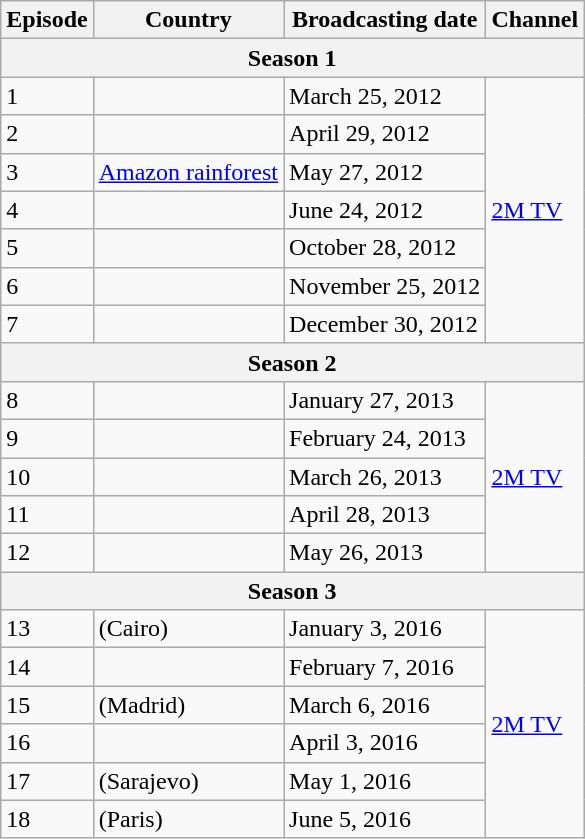<table class="wikitable">
<tr>
<th>Episode</th>
<th>Country</th>
<th>Broadcasting date</th>
<th>Channel</th>
</tr>
<tr>
<th colspan="4">Season 1</th>
</tr>
<tr>
<td>1</td>
<td></td>
<td>March 25, 2012</td>
<td rowspan=7><a href='#'>2M TV</a></td>
</tr>
<tr>
<td>2</td>
<td></td>
<td>April 29, 2012</td>
</tr>
<tr>
<td>3</td>
<td><a href='#'>Amazon rainforest</a></td>
<td>May 27, 2012</td>
</tr>
<tr>
<td>4</td>
<td></td>
<td>June 24, 2012</td>
</tr>
<tr>
<td>5</td>
<td></td>
<td>October 28, 2012</td>
</tr>
<tr>
<td>6</td>
<td></td>
<td>November 25, 2012</td>
</tr>
<tr>
<td>7</td>
<td></td>
<td>December 30, 2012</td>
</tr>
<tr>
<th colspan="4">Season 2</th>
</tr>
<tr>
<td>8</td>
<td></td>
<td>January 27, 2013</td>
<td rowspan=5><a href='#'>2M TV</a></td>
</tr>
<tr>
<td>9</td>
<td></td>
<td>February 24, 2013</td>
</tr>
<tr>
<td>10</td>
<td></td>
<td>March 26, 2013</td>
</tr>
<tr>
<td>11</td>
<td></td>
<td>April 28, 2013</td>
</tr>
<tr>
<td>12</td>
<td></td>
<td>May 26, 2013</td>
</tr>
<tr>
<th colspan="4">Season 3</th>
</tr>
<tr>
<td>13</td>
<td> (Cairo)</td>
<td>January 3, 2016</td>
<td rowspan=6><a href='#'>2M TV</a></td>
</tr>
<tr>
<td>14</td>
<td></td>
<td>February 7, 2016</td>
</tr>
<tr>
<td>15</td>
<td> (Madrid)</td>
<td>March 6, 2016</td>
</tr>
<tr>
<td>16</td>
<td></td>
<td>April 3, 2016</td>
</tr>
<tr>
<td>17</td>
<td> (Sarajevo)</td>
<td>May 1, 2016</td>
</tr>
<tr>
<td>18</td>
<td> (Paris)</td>
<td>June 5, 2016</td>
</tr>
</table>
